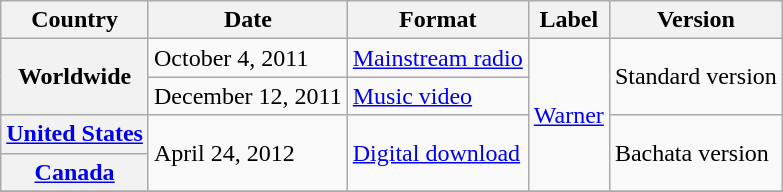<table class="wikitable plainrowheaders">
<tr>
<th scope="col">Country</th>
<th scope="col">Date</th>
<th scope="col">Format</th>
<th scope="col">Label</th>
<th scope="col">Version</th>
</tr>
<tr>
<th scope="row" rowspan="2">Worldwide</th>
<td rowspan="">October 4, 2011</td>
<td rowspan=""><a href='#'>Mainstream radio</a></td>
<td rowspan="4"><a href='#'>Warner</a></td>
<td rowspan="2">Standard version</td>
</tr>
<tr>
<td rowspan="">December 12, 2011</td>
<td rowspan=""><a href='#'>Music video</a></td>
</tr>
<tr>
<th scope="row"><a href='#'>United States</a></th>
<td rowspan="2">April 24, 2012</td>
<td rowspan="2"><a href='#'>Digital download</a></td>
<td rowspan="2">Bachata version</td>
</tr>
<tr>
<th scope="row"><a href='#'>Canada</a></th>
</tr>
<tr>
</tr>
</table>
